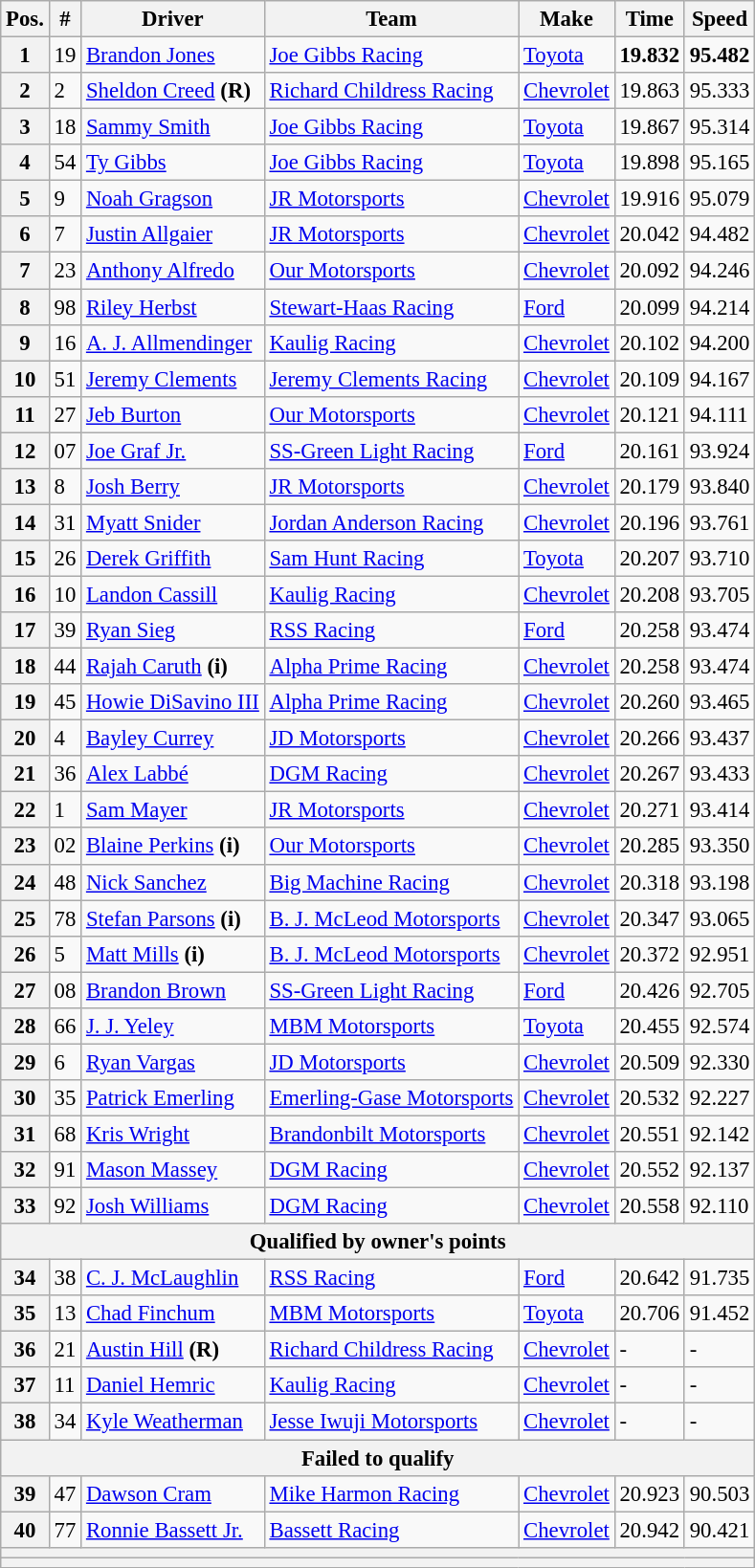<table class="wikitable" style="font-size:95%">
<tr>
<th>Pos.</th>
<th>#</th>
<th>Driver</th>
<th>Team</th>
<th>Make</th>
<th>Time</th>
<th>Speed</th>
</tr>
<tr>
<th>1</th>
<td>19</td>
<td><a href='#'>Brandon Jones</a></td>
<td><a href='#'>Joe Gibbs Racing</a></td>
<td><a href='#'>Toyota</a></td>
<td><strong>19.832</strong></td>
<td><strong>95.482</strong></td>
</tr>
<tr>
<th>2</th>
<td>2</td>
<td><a href='#'>Sheldon Creed</a> <strong>(R)</strong></td>
<td><a href='#'>Richard Childress Racing</a></td>
<td><a href='#'>Chevrolet</a></td>
<td>19.863</td>
<td>95.333</td>
</tr>
<tr>
<th>3</th>
<td>18</td>
<td><a href='#'>Sammy Smith</a></td>
<td><a href='#'>Joe Gibbs Racing</a></td>
<td><a href='#'>Toyota</a></td>
<td>19.867</td>
<td>95.314</td>
</tr>
<tr>
<th>4</th>
<td>54</td>
<td><a href='#'>Ty Gibbs</a></td>
<td><a href='#'>Joe Gibbs Racing</a></td>
<td><a href='#'>Toyota</a></td>
<td>19.898</td>
<td>95.165</td>
</tr>
<tr>
<th>5</th>
<td>9</td>
<td><a href='#'>Noah Gragson</a></td>
<td><a href='#'>JR Motorsports</a></td>
<td><a href='#'>Chevrolet</a></td>
<td>19.916</td>
<td>95.079</td>
</tr>
<tr>
<th>6</th>
<td>7</td>
<td><a href='#'>Justin Allgaier</a></td>
<td><a href='#'>JR Motorsports</a></td>
<td><a href='#'>Chevrolet</a></td>
<td>20.042</td>
<td>94.482</td>
</tr>
<tr>
<th>7</th>
<td>23</td>
<td><a href='#'>Anthony Alfredo</a></td>
<td><a href='#'>Our Motorsports</a></td>
<td><a href='#'>Chevrolet</a></td>
<td>20.092</td>
<td>94.246</td>
</tr>
<tr>
<th>8</th>
<td>98</td>
<td><a href='#'>Riley Herbst</a></td>
<td><a href='#'>Stewart-Haas Racing</a></td>
<td><a href='#'>Ford</a></td>
<td>20.099</td>
<td>94.214</td>
</tr>
<tr>
<th>9</th>
<td>16</td>
<td><a href='#'>A. J. Allmendinger</a></td>
<td><a href='#'>Kaulig Racing</a></td>
<td><a href='#'>Chevrolet</a></td>
<td>20.102</td>
<td>94.200</td>
</tr>
<tr>
<th>10</th>
<td>51</td>
<td><a href='#'>Jeremy Clements</a></td>
<td><a href='#'>Jeremy Clements Racing</a></td>
<td><a href='#'>Chevrolet</a></td>
<td>20.109</td>
<td>94.167</td>
</tr>
<tr>
<th>11</th>
<td>27</td>
<td><a href='#'>Jeb Burton</a></td>
<td><a href='#'>Our Motorsports</a></td>
<td><a href='#'>Chevrolet</a></td>
<td>20.121</td>
<td>94.111</td>
</tr>
<tr>
<th>12</th>
<td>07</td>
<td><a href='#'>Joe Graf Jr.</a></td>
<td><a href='#'>SS-Green Light Racing</a></td>
<td><a href='#'>Ford</a></td>
<td>20.161</td>
<td>93.924</td>
</tr>
<tr>
<th>13</th>
<td>8</td>
<td><a href='#'>Josh Berry</a></td>
<td><a href='#'>JR Motorsports</a></td>
<td><a href='#'>Chevrolet</a></td>
<td>20.179</td>
<td>93.840</td>
</tr>
<tr>
<th>14</th>
<td>31</td>
<td><a href='#'>Myatt Snider</a></td>
<td><a href='#'>Jordan Anderson Racing</a></td>
<td><a href='#'>Chevrolet</a></td>
<td>20.196</td>
<td>93.761</td>
</tr>
<tr>
<th>15</th>
<td>26</td>
<td><a href='#'>Derek Griffith</a></td>
<td><a href='#'>Sam Hunt Racing</a></td>
<td><a href='#'>Toyota</a></td>
<td>20.207</td>
<td>93.710</td>
</tr>
<tr>
<th>16</th>
<td>10</td>
<td><a href='#'>Landon Cassill</a></td>
<td><a href='#'>Kaulig Racing</a></td>
<td><a href='#'>Chevrolet</a></td>
<td>20.208</td>
<td>93.705</td>
</tr>
<tr>
<th>17</th>
<td>39</td>
<td><a href='#'>Ryan Sieg</a></td>
<td><a href='#'>RSS Racing</a></td>
<td><a href='#'>Ford</a></td>
<td>20.258</td>
<td>93.474</td>
</tr>
<tr>
<th>18</th>
<td>44</td>
<td><a href='#'>Rajah Caruth</a> <strong>(i)</strong></td>
<td><a href='#'>Alpha Prime Racing</a></td>
<td><a href='#'>Chevrolet</a></td>
<td>20.258</td>
<td>93.474</td>
</tr>
<tr>
<th>19</th>
<td>45</td>
<td><a href='#'>Howie DiSavino III</a></td>
<td><a href='#'>Alpha Prime Racing</a></td>
<td><a href='#'>Chevrolet</a></td>
<td>20.260</td>
<td>93.465</td>
</tr>
<tr>
<th>20</th>
<td>4</td>
<td><a href='#'>Bayley Currey</a></td>
<td><a href='#'>JD Motorsports</a></td>
<td><a href='#'>Chevrolet</a></td>
<td>20.266</td>
<td>93.437</td>
</tr>
<tr>
<th>21</th>
<td>36</td>
<td><a href='#'>Alex Labbé</a></td>
<td><a href='#'>DGM Racing</a></td>
<td><a href='#'>Chevrolet</a></td>
<td>20.267</td>
<td>93.433</td>
</tr>
<tr>
<th>22</th>
<td>1</td>
<td><a href='#'>Sam Mayer</a></td>
<td><a href='#'>JR Motorsports</a></td>
<td><a href='#'>Chevrolet</a></td>
<td>20.271</td>
<td>93.414</td>
</tr>
<tr>
<th>23</th>
<td>02</td>
<td><a href='#'>Blaine Perkins</a> <strong>(i)</strong></td>
<td><a href='#'>Our Motorsports</a></td>
<td><a href='#'>Chevrolet</a></td>
<td>20.285</td>
<td>93.350</td>
</tr>
<tr>
<th>24</th>
<td>48</td>
<td><a href='#'>Nick Sanchez</a></td>
<td><a href='#'>Big Machine Racing</a></td>
<td><a href='#'>Chevrolet</a></td>
<td>20.318</td>
<td>93.198</td>
</tr>
<tr>
<th>25</th>
<td>78</td>
<td><a href='#'>Stefan Parsons</a> <strong>(i)</strong></td>
<td><a href='#'>B. J. McLeod Motorsports</a></td>
<td><a href='#'>Chevrolet</a></td>
<td>20.347</td>
<td>93.065</td>
</tr>
<tr>
<th>26</th>
<td>5</td>
<td><a href='#'>Matt Mills</a> <strong>(i)</strong></td>
<td><a href='#'>B. J. McLeod Motorsports</a></td>
<td><a href='#'>Chevrolet</a></td>
<td>20.372</td>
<td>92.951</td>
</tr>
<tr>
<th>27</th>
<td>08</td>
<td><a href='#'>Brandon Brown</a></td>
<td><a href='#'>SS-Green Light Racing</a></td>
<td><a href='#'>Ford</a></td>
<td>20.426</td>
<td>92.705</td>
</tr>
<tr>
<th>28</th>
<td>66</td>
<td><a href='#'>J. J. Yeley</a></td>
<td><a href='#'>MBM Motorsports</a></td>
<td><a href='#'>Toyota</a></td>
<td>20.455</td>
<td>92.574</td>
</tr>
<tr>
<th>29</th>
<td>6</td>
<td><a href='#'>Ryan Vargas</a></td>
<td><a href='#'>JD Motorsports</a></td>
<td><a href='#'>Chevrolet</a></td>
<td>20.509</td>
<td>92.330</td>
</tr>
<tr>
<th>30</th>
<td>35</td>
<td><a href='#'>Patrick Emerling</a></td>
<td><a href='#'>Emerling-Gase Motorsports</a></td>
<td><a href='#'>Chevrolet</a></td>
<td>20.532</td>
<td>92.227</td>
</tr>
<tr>
<th>31</th>
<td>68</td>
<td><a href='#'>Kris Wright</a></td>
<td><a href='#'>Brandonbilt Motorsports</a></td>
<td><a href='#'>Chevrolet</a></td>
<td>20.551</td>
<td>92.142</td>
</tr>
<tr>
<th>32</th>
<td>91</td>
<td><a href='#'>Mason Massey</a></td>
<td><a href='#'>DGM Racing</a></td>
<td><a href='#'>Chevrolet</a></td>
<td>20.552</td>
<td>92.137</td>
</tr>
<tr>
<th>33</th>
<td>92</td>
<td><a href='#'>Josh Williams</a></td>
<td><a href='#'>DGM Racing</a></td>
<td><a href='#'>Chevrolet</a></td>
<td>20.558</td>
<td>92.110</td>
</tr>
<tr>
<th colspan="7">Qualified by owner's points</th>
</tr>
<tr>
<th>34</th>
<td>38</td>
<td><a href='#'>C. J. McLaughlin</a></td>
<td><a href='#'>RSS Racing</a></td>
<td><a href='#'>Ford</a></td>
<td>20.642</td>
<td>91.735</td>
</tr>
<tr>
<th>35</th>
<td>13</td>
<td><a href='#'>Chad Finchum</a></td>
<td><a href='#'>MBM Motorsports</a></td>
<td><a href='#'>Toyota</a></td>
<td>20.706</td>
<td>91.452</td>
</tr>
<tr>
<th>36</th>
<td>21</td>
<td><a href='#'>Austin Hill</a> <strong>(R)</strong></td>
<td><a href='#'>Richard Childress Racing</a></td>
<td><a href='#'>Chevrolet</a></td>
<td>-</td>
<td>-</td>
</tr>
<tr>
<th>37</th>
<td>11</td>
<td><a href='#'>Daniel Hemric</a></td>
<td><a href='#'>Kaulig Racing</a></td>
<td><a href='#'>Chevrolet</a></td>
<td>-</td>
<td>-</td>
</tr>
<tr>
<th>38</th>
<td>34</td>
<td><a href='#'>Kyle Weatherman</a></td>
<td><a href='#'>Jesse Iwuji Motorsports</a></td>
<td><a href='#'>Chevrolet</a></td>
<td>-</td>
<td>-</td>
</tr>
<tr>
<th colspan="7">Failed to qualify</th>
</tr>
<tr>
<th>39</th>
<td>47</td>
<td><a href='#'>Dawson Cram</a></td>
<td><a href='#'>Mike Harmon Racing</a></td>
<td><a href='#'>Chevrolet</a></td>
<td>20.923</td>
<td>90.503</td>
</tr>
<tr>
<th>40</th>
<td>77</td>
<td><a href='#'>Ronnie Bassett Jr.</a></td>
<td><a href='#'>Bassett Racing</a></td>
<td><a href='#'>Chevrolet</a></td>
<td>20.942</td>
<td>90.421</td>
</tr>
<tr>
<th colspan="7"></th>
</tr>
<tr>
<th colspan="7"></th>
</tr>
</table>
